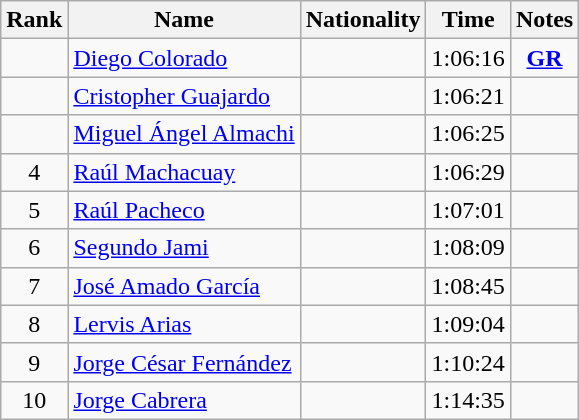<table class="wikitable sortable" style="text-align:center">
<tr>
<th>Rank</th>
<th>Name</th>
<th>Nationality</th>
<th>Time</th>
<th>Notes</th>
</tr>
<tr>
<td></td>
<td align=left><a href='#'>Diego Colorado</a></td>
<td align=left></td>
<td>1:06:16</td>
<td><strong><a href='#'>GR</a></strong></td>
</tr>
<tr>
<td></td>
<td align=left><a href='#'>Cristopher Guajardo</a></td>
<td align=left></td>
<td>1:06:21</td>
<td></td>
</tr>
<tr>
<td></td>
<td align=left><a href='#'>Miguel Ángel Almachi</a></td>
<td align=left></td>
<td>1:06:25</td>
<td></td>
</tr>
<tr>
<td>4</td>
<td align=left><a href='#'>Raúl Machacuay</a></td>
<td align=left></td>
<td>1:06:29</td>
<td></td>
</tr>
<tr>
<td>5</td>
<td align=left><a href='#'>Raúl Pacheco</a></td>
<td align=left></td>
<td>1:07:01</td>
<td></td>
</tr>
<tr>
<td>6</td>
<td align=left><a href='#'>Segundo Jami</a></td>
<td align=left></td>
<td>1:08:09</td>
<td></td>
</tr>
<tr>
<td>7</td>
<td align=left><a href='#'>José Amado García</a></td>
<td align=left></td>
<td>1:08:45</td>
<td></td>
</tr>
<tr>
<td>8</td>
<td align=left><a href='#'>Lervis Arias</a></td>
<td align=left></td>
<td>1:09:04</td>
<td></td>
</tr>
<tr>
<td>9</td>
<td align=left><a href='#'>Jorge César Fernández</a></td>
<td align=left></td>
<td>1:10:24</td>
<td></td>
</tr>
<tr>
<td>10</td>
<td align=left><a href='#'>Jorge Cabrera</a></td>
<td align=left></td>
<td>1:14:35</td>
<td></td>
</tr>
</table>
